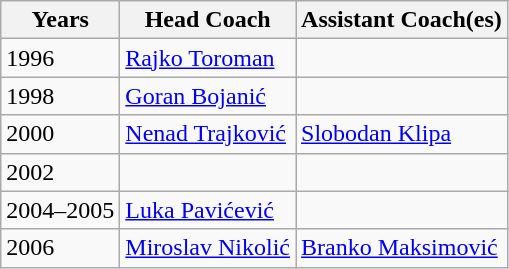<table class="wikitable">
<tr>
<th>Years</th>
<th>Head Coach</th>
<th>Assistant Coach(es)</th>
</tr>
<tr>
<td>1996</td>
<td><a href='#'>Rajko Toroman</a></td>
<td></td>
</tr>
<tr>
<td>1998</td>
<td><a href='#'>Goran Bojanić</a></td>
<td></td>
</tr>
<tr>
<td>2000</td>
<td><a href='#'>Nenad Trajković</a></td>
<td><a href='#'>Slobodan Klipa</a></td>
</tr>
<tr>
<td>2002</td>
<td></td>
<td></td>
</tr>
<tr>
<td>2004–2005</td>
<td><a href='#'>Luka Pavićević</a></td>
<td></td>
</tr>
<tr>
<td>2006</td>
<td><a href='#'>Miroslav Nikolić</a></td>
<td><a href='#'>Branko Maksimović</a></td>
</tr>
</table>
